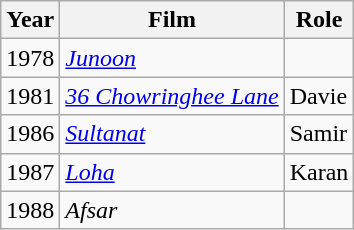<table class="wikitable">
<tr>
<th>Year</th>
<th>Film</th>
<th>Role</th>
</tr>
<tr>
<td>1978</td>
<td><em><a href='#'>Junoon</a></em></td>
<td></td>
</tr>
<tr>
<td>1981</td>
<td><em><a href='#'>36 Chowringhee Lane</a></em></td>
<td>Davie</td>
</tr>
<tr>
<td>1986</td>
<td><em><a href='#'>Sultanat</a></em></td>
<td>Samir</td>
</tr>
<tr>
<td>1987</td>
<td><em><a href='#'>Loha</a></em></td>
<td>Karan</td>
</tr>
<tr>
<td>1988</td>
<td><em>Afsar</em></td>
<td></td>
</tr>
</table>
